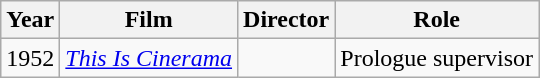<table class="wikitable">
<tr>
<th>Year</th>
<th>Film</th>
<th>Director</th>
<th>Role</th>
</tr>
<tr>
<td>1952</td>
<td><em><a href='#'>This Is Cinerama</a></em></td>
<td></td>
<td>Prologue supervisor</td>
</tr>
</table>
